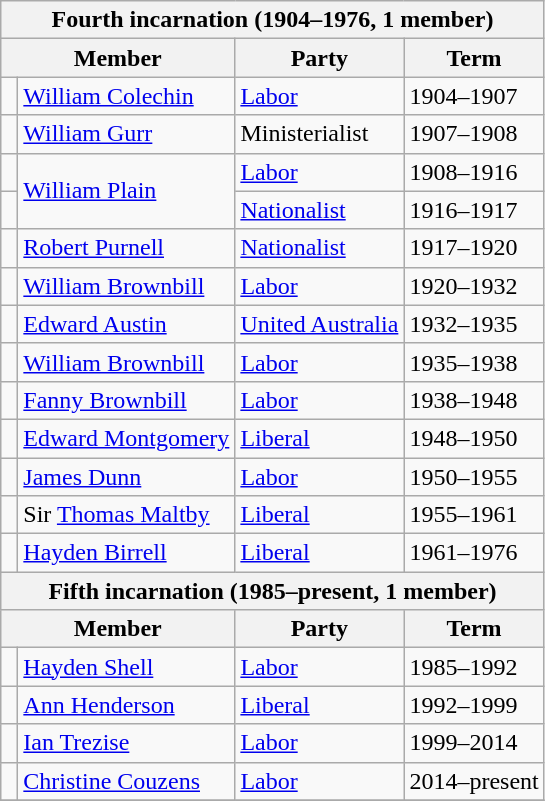<table class="wikitable">
<tr>
<th colspan="4">Fourth incarnation (1904–1976, 1 member)</th>
</tr>
<tr>
<th colspan="2">Member</th>
<th>Party</th>
<th>Term</th>
</tr>
<tr>
<td> </td>
<td><a href='#'>William Colechin</a></td>
<td><a href='#'>Labor</a></td>
<td>1904–1907</td>
</tr>
<tr>
<td> </td>
<td><a href='#'>William Gurr</a></td>
<td>Ministerialist</td>
<td>1907–1908</td>
</tr>
<tr>
<td> </td>
<td rowspan=2><a href='#'>William Plain</a></td>
<td><a href='#'>Labor</a></td>
<td>1908–1916</td>
</tr>
<tr>
<td> </td>
<td><a href='#'>Nationalist</a></td>
<td>1916–1917</td>
</tr>
<tr>
<td> </td>
<td><a href='#'>Robert Purnell</a></td>
<td><a href='#'>Nationalist</a></td>
<td>1917–1920</td>
</tr>
<tr>
<td> </td>
<td><a href='#'>William Brownbill</a></td>
<td><a href='#'>Labor</a></td>
<td>1920–1932</td>
</tr>
<tr>
<td> </td>
<td><a href='#'>Edward Austin</a></td>
<td><a href='#'>United Australia</a></td>
<td>1932–1935</td>
</tr>
<tr>
<td> </td>
<td><a href='#'>William Brownbill</a></td>
<td><a href='#'>Labor</a></td>
<td>1935–1938</td>
</tr>
<tr>
<td> </td>
<td><a href='#'>Fanny Brownbill</a></td>
<td><a href='#'>Labor</a></td>
<td>1938–1948</td>
</tr>
<tr>
<td> </td>
<td><a href='#'>Edward Montgomery</a></td>
<td><a href='#'>Liberal</a></td>
<td>1948–1950</td>
</tr>
<tr>
<td> </td>
<td><a href='#'>James Dunn</a></td>
<td><a href='#'>Labor</a></td>
<td>1950–1955</td>
</tr>
<tr>
<td> </td>
<td>Sir <a href='#'>Thomas Maltby</a></td>
<td><a href='#'>Liberal</a></td>
<td>1955–1961</td>
</tr>
<tr>
<td> </td>
<td><a href='#'>Hayden Birrell</a></td>
<td><a href='#'>Liberal</a></td>
<td>1961–1976</td>
</tr>
<tr>
<th colspan="4">Fifth incarnation (1985–present, 1 member)</th>
</tr>
<tr>
<th colspan="2">Member</th>
<th>Party</th>
<th>Term</th>
</tr>
<tr>
<td> </td>
<td><a href='#'>Hayden Shell</a></td>
<td><a href='#'>Labor</a></td>
<td>1985–1992</td>
</tr>
<tr>
<td> </td>
<td><a href='#'>Ann Henderson</a></td>
<td><a href='#'>Liberal</a></td>
<td>1992–1999</td>
</tr>
<tr>
<td> </td>
<td><a href='#'>Ian Trezise</a></td>
<td><a href='#'>Labor</a></td>
<td>1999–2014</td>
</tr>
<tr>
<td> </td>
<td><a href='#'>Christine Couzens</a></td>
<td><a href='#'>Labor</a></td>
<td>2014–present</td>
</tr>
<tr>
</tr>
</table>
